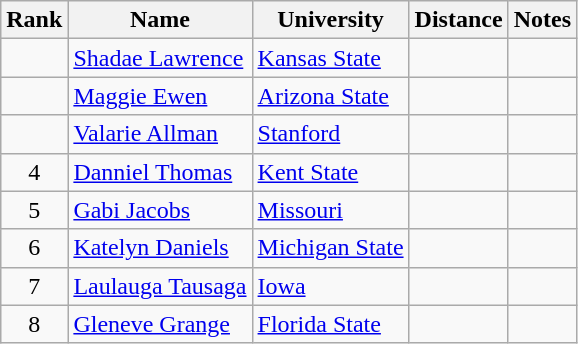<table class="wikitable sortable" style="text-align:center">
<tr>
<th>Rank</th>
<th>Name</th>
<th>University</th>
<th>Distance</th>
<th>Notes</th>
</tr>
<tr>
<td></td>
<td align=left><a href='#'>Shadae Lawrence</a> </td>
<td align=left><a href='#'>Kansas State</a></td>
<td></td>
<td></td>
</tr>
<tr>
<td></td>
<td align=left><a href='#'>Maggie Ewen</a></td>
<td align=left><a href='#'>Arizona State</a></td>
<td></td>
<td></td>
</tr>
<tr>
<td></td>
<td align=left><a href='#'>Valarie Allman</a></td>
<td align=left><a href='#'>Stanford</a></td>
<td></td>
<td></td>
</tr>
<tr>
<td>4</td>
<td align=left><a href='#'>Danniel Thomas</a> </td>
<td align=left><a href='#'>Kent State</a></td>
<td></td>
<td></td>
</tr>
<tr>
<td>5</td>
<td align=left><a href='#'>Gabi Jacobs</a></td>
<td align="left"><a href='#'>Missouri</a></td>
<td></td>
<td></td>
</tr>
<tr>
<td>6</td>
<td align=left><a href='#'>Katelyn Daniels</a></td>
<td align="left"><a href='#'>Michigan State</a></td>
<td></td>
<td></td>
</tr>
<tr>
<td>7</td>
<td align=left><a href='#'>Laulauga Tausaga</a></td>
<td align=left><a href='#'>Iowa</a></td>
<td></td>
<td></td>
</tr>
<tr>
<td>8</td>
<td align=left><a href='#'>Gleneve Grange</a> </td>
<td align=left><a href='#'>Florida State</a></td>
<td></td>
<td></td>
</tr>
</table>
